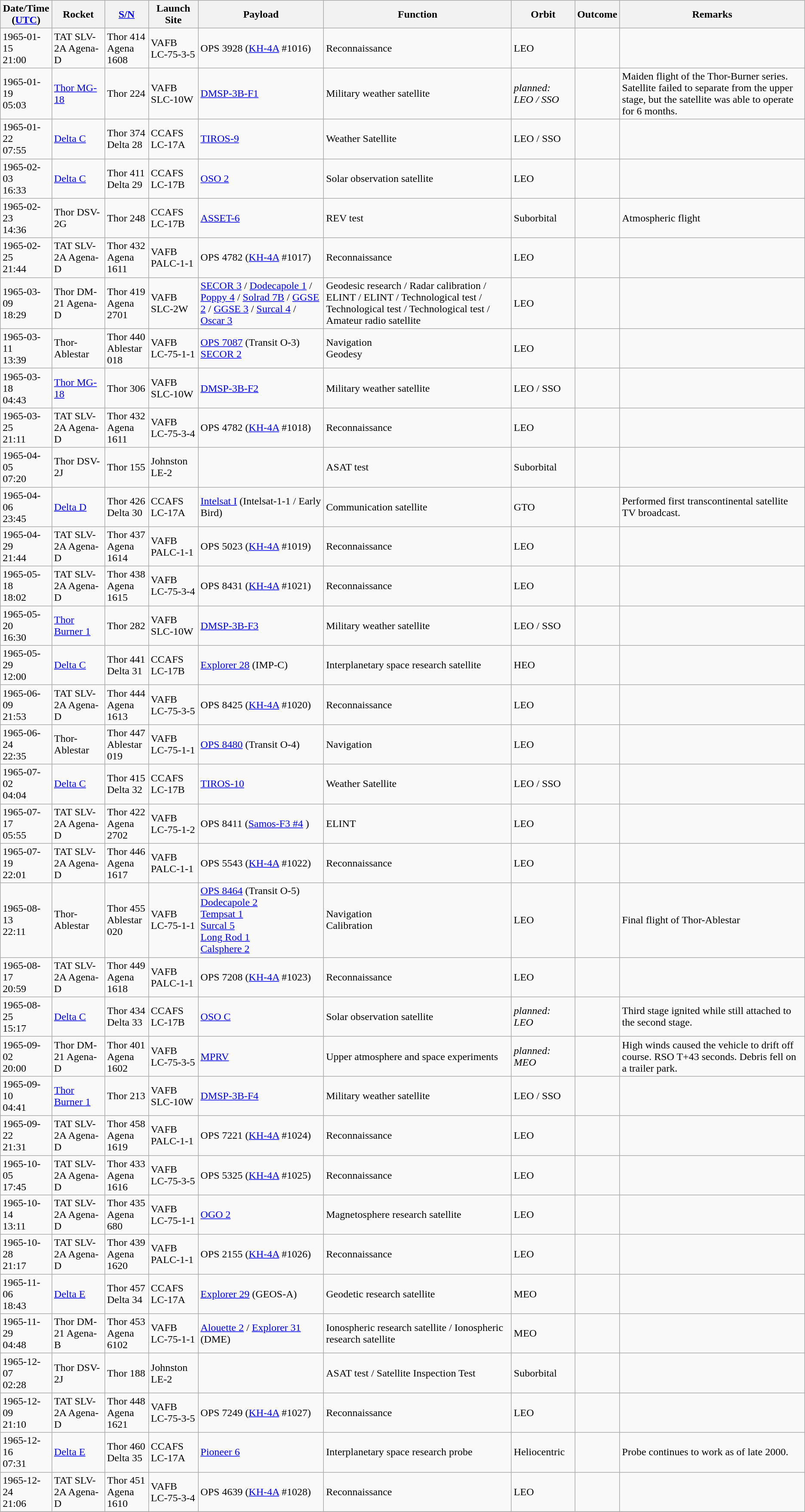<table class="wikitable sortable" style="margin: 1em 1em 1em 0" ;>
<tr>
<th>Date/Time<br>(<a href='#'>UTC</a>)</th>
<th>Rocket</th>
<th><a href='#'>S/N</a></th>
<th>Launch Site</th>
<th>Payload</th>
<th>Function</th>
<th>Orbit</th>
<th>Outcome</th>
<th>Remarks</th>
</tr>
<tr>
<td>1965-01-15<br>21:00</td>
<td>TAT SLV-2A Agena-D</td>
<td>Thor 414<br>Agena 1608</td>
<td>VAFB LC-75-3-5</td>
<td>OPS 3928 (<a href='#'>KH-4A</a> #1016)</td>
<td>Reconnaissance</td>
<td>LEO</td>
<td></td>
<td></td>
</tr>
<tr>
<td>1965-01-19<br>05:03</td>
<td><a href='#'>Thor MG-18</a></td>
<td>Thor 224</td>
<td>VAFB SLC-10W</td>
<td><a href='#'>DMSP-3B-F1</a></td>
<td>Military weather satellite</td>
<td><em>planned: LEO / SSO</em></td>
<td></td>
<td>Maiden flight of the Thor-Burner series. Satellite failed to separate from the upper stage, but the satellite was able to operate for 6 months.</td>
</tr>
<tr>
<td>1965-01-22<br>07:55</td>
<td><a href='#'>Delta C</a></td>
<td>Thor 374<br>Delta 28</td>
<td>CCAFS LC-17A</td>
<td><a href='#'>TIROS-9</a></td>
<td>Weather Satellite</td>
<td>LEO / SSO</td>
<td></td>
<td></td>
</tr>
<tr>
<td>1965-02-03<br>16:33</td>
<td><a href='#'>Delta C</a></td>
<td>Thor 411<br>Delta 29</td>
<td>CCAFS LC-17B</td>
<td><a href='#'>OSO 2</a></td>
<td>Solar observation satellite</td>
<td>LEO</td>
<td></td>
<td></td>
</tr>
<tr>
<td>1965-02-23<br>14:36</td>
<td>Thor DSV-2G</td>
<td>Thor 248</td>
<td>CCAFS LC-17B</td>
<td><a href='#'>ASSET-6</a></td>
<td>REV test</td>
<td>Suborbital</td>
<td></td>
<td>Atmospheric flight</td>
</tr>
<tr>
<td>1965-02-25<br>21:44</td>
<td>TAT SLV-2A Agena-D</td>
<td>Thor 432<br>Agena 1611</td>
<td>VAFB PALC-1-1</td>
<td>OPS 4782 (<a href='#'>KH-4A</a> #1017)</td>
<td>Reconnaissance</td>
<td>LEO</td>
<td></td>
<td></td>
</tr>
<tr>
<td>1965-03-09<br>18:29</td>
<td>Thor DM-21 Agena-D</td>
<td>Thor 419<br>Agena 2701</td>
<td>VAFB SLC-2W</td>
<td><a href='#'>SECOR 3</a> / <a href='#'>Dodecapole 1</a> / <a href='#'>Poppy 4</a> / <a href='#'>Solrad 7B</a> / <a href='#'>GGSE 2</a> / <a href='#'>GGSE 3</a> / <a href='#'>Surcal 4</a> / <a href='#'>Oscar 3</a></td>
<td>Geodesic research / Radar calibration / ELINT / ELINT / Technological test / Technological test / Technological test / Amateur radio satellite</td>
<td>LEO</td>
<td></td>
<td></td>
</tr>
<tr>
<td>1965-03-11<br>13:39</td>
<td>Thor-Ablestar</td>
<td>Thor 440<br>Ablestar 018</td>
<td>VAFB LC-75-1-1</td>
<td><a href='#'>OPS 7087</a> (Transit O-3)<br><a href='#'>SECOR 2</a></td>
<td>Navigation<br>Geodesy</td>
<td>LEO</td>
<td></td>
<td></td>
</tr>
<tr>
<td>1965-03-18<br>04:43</td>
<td><a href='#'>Thor MG-18</a></td>
<td>Thor 306</td>
<td>VAFB SLC-10W</td>
<td><a href='#'>DMSP-3B-F2</a></td>
<td>Military weather satellite</td>
<td>LEO / SSO</td>
<td></td>
<td></td>
</tr>
<tr>
<td>1965-03-25<br>21:11</td>
<td>TAT SLV-2A Agena-D</td>
<td>Thor 432<br>Agena 1611</td>
<td>VAFB LC-75-3-4</td>
<td>OPS 4782 (<a href='#'>KH-4A</a> #1018)</td>
<td>Reconnaissance</td>
<td>LEO</td>
<td></td>
<td></td>
</tr>
<tr>
<td>1965-04-05<br>07:20</td>
<td>Thor DSV-2J</td>
<td>Thor 155</td>
<td>Johnston LE-2</td>
<td></td>
<td>ASAT test</td>
<td>Suborbital</td>
<td></td>
<td></td>
</tr>
<tr>
<td>1965-04-06<br>23:45</td>
<td><a href='#'>Delta D</a></td>
<td>Thor 426<br>Delta 30</td>
<td>CCAFS LC-17A</td>
<td><a href='#'>Intelsat I</a> (Intelsat-1-1 / Early Bird)</td>
<td>Communication satellite</td>
<td>GTO</td>
<td></td>
<td>Performed first transcontinental satellite TV broadcast.</td>
</tr>
<tr>
<td>1965-04-29<br>21:44</td>
<td>TAT SLV-2A Agena-D</td>
<td>Thor 437<br>Agena 1614</td>
<td>VAFB PALC-1-1</td>
<td>OPS 5023 (<a href='#'>KH-4A</a> #1019)</td>
<td>Reconnaissance</td>
<td>LEO</td>
<td></td>
<td></td>
</tr>
<tr>
<td>1965-05-18<br>18:02</td>
<td>TAT SLV-2A Agena-D</td>
<td>Thor 438<br>Agena 1615</td>
<td>VAFB LC-75-3-4</td>
<td>OPS 8431 (<a href='#'>KH-4A</a> #1021)</td>
<td>Reconnaissance</td>
<td>LEO</td>
<td></td>
<td></td>
</tr>
<tr>
<td>1965-05-20<br>16:30</td>
<td><a href='#'>Thor Burner 1</a></td>
<td>Thor 282</td>
<td>VAFB SLC-10W</td>
<td><a href='#'>DMSP-3B-F3</a></td>
<td>Military weather satellite</td>
<td>LEO / SSO</td>
<td></td>
<td></td>
</tr>
<tr>
<td>1965-05-29<br>12:00</td>
<td><a href='#'>Delta C</a></td>
<td>Thor 441<br>Delta 31</td>
<td>CCAFS LC-17B</td>
<td><a href='#'>Explorer 28</a> (IMP-C)</td>
<td>Interplanetary space research satellite</td>
<td>HEO</td>
<td></td>
<td></td>
</tr>
<tr>
<td>1965-06-09<br>21:53</td>
<td>TAT SLV-2A Agena-D</td>
<td>Thor 444<br>Agena 1613</td>
<td>VAFB LC-75-3-5</td>
<td>OPS 8425 (<a href='#'>KH-4A</a> #1020)</td>
<td>Reconnaissance</td>
<td>LEO</td>
<td></td>
<td></td>
</tr>
<tr>
<td>1965-06-24<br>22:35</td>
<td>Thor-Ablestar</td>
<td>Thor 447<br>Ablestar 019</td>
<td>VAFB LC-75-1-1</td>
<td><a href='#'>OPS 8480</a> (Transit O-4)</td>
<td>Navigation</td>
<td>LEO</td>
<td></td>
<td></td>
</tr>
<tr>
<td>1965-07-02<br>04:04</td>
<td><a href='#'>Delta C</a></td>
<td>Thor 415<br>Delta 32</td>
<td>CCAFS LC-17B</td>
<td><a href='#'>TIROS-10</a></td>
<td>Weather Satellite</td>
<td>LEO / SSO</td>
<td></td>
<td></td>
</tr>
<tr>
<td>1965-07-17<br>05:55</td>
<td>TAT SLV-2A Agena-D</td>
<td>Thor 422<br>Agena 2702</td>
<td>VAFB LC-75-1-2</td>
<td>OPS 8411 (<a href='#'>Samos-F3 #4</a> )</td>
<td>ELINT</td>
<td>LEO</td>
<td></td>
<td></td>
</tr>
<tr>
<td>1965-07-19<br>22:01</td>
<td>TAT SLV-2A Agena-D</td>
<td>Thor 446<br>Agena 1617</td>
<td>VAFB PALC-1-1</td>
<td>OPS 5543 (<a href='#'>KH-4A</a> #1022)</td>
<td>Reconnaissance</td>
<td>LEO</td>
<td></td>
<td></td>
</tr>
<tr>
<td>1965-08-13<br>22:11</td>
<td>Thor-Ablestar</td>
<td>Thor 455<br>Ablestar 020</td>
<td>VAFB LC-75-1-1</td>
<td><a href='#'>OPS 8464</a> (Transit O-5)<br><a href='#'>Dodecapole 2</a><br><a href='#'>Tempsat 1</a><br><a href='#'>Surcal 5</a><br><a href='#'>Long Rod 1</a><br><a href='#'>Calsphere 2</a></td>
<td>Navigation<br>Calibration</td>
<td>LEO</td>
<td></td>
<td>Final flight of Thor-Ablestar</td>
</tr>
<tr>
<td>1965-08-17<br>20:59</td>
<td>TAT SLV-2A Agena-D</td>
<td>Thor 449<br>Agena 1618</td>
<td>VAFB PALC-1-1</td>
<td>OPS 7208 (<a href='#'>KH-4A</a> #1023)</td>
<td>Reconnaissance</td>
<td>LEO</td>
<td></td>
<td></td>
</tr>
<tr>
<td>1965-08-25<br>15:17</td>
<td><a href='#'>Delta C</a></td>
<td>Thor 434<br>Delta 33</td>
<td>CCAFS LC-17B</td>
<td><a href='#'>OSO C</a></td>
<td>Solar observation satellite</td>
<td><em>planned: LEO</em></td>
<td></td>
<td>Third stage ignited while still attached to the second stage.</td>
</tr>
<tr>
<td>1965-09-02<br>20:00</td>
<td>Thor DM-21 Agena-D</td>
<td>Thor 401<br>Agena 1602</td>
<td>VAFB LC-75-3-5</td>
<td><a href='#'>MPRV</a></td>
<td>Upper atmosphere and space experiments</td>
<td><em>planned: MEO</em></td>
<td></td>
<td>High winds caused the vehicle to drift off course. RSO T+43 seconds. Debris fell on a trailer park.</td>
</tr>
<tr>
<td>1965-09-10<br>04:41</td>
<td><a href='#'>Thor Burner 1</a></td>
<td>Thor 213</td>
<td>VAFB SLC-10W</td>
<td><a href='#'>DMSP-3B-F4</a></td>
<td>Military weather satellite</td>
<td>LEO / SSO</td>
<td></td>
<td></td>
</tr>
<tr>
<td>1965-09-22<br>21:31</td>
<td>TAT SLV-2A Agena-D</td>
<td>Thor 458<br>Agena 1619</td>
<td>VAFB PALC-1-1</td>
<td>OPS 7221 (<a href='#'>KH-4A</a> #1024)</td>
<td>Reconnaissance</td>
<td>LEO</td>
<td></td>
<td></td>
</tr>
<tr>
<td>1965-10-05<br>17:45</td>
<td>TAT SLV-2A Agena-D</td>
<td>Thor 433<br>Agena 1616</td>
<td>VAFB LC-75-3-5</td>
<td>OPS 5325 (<a href='#'>KH-4A</a> #1025)</td>
<td>Reconnaissance</td>
<td>LEO</td>
<td></td>
<td></td>
</tr>
<tr>
<td>1965-10-14<br>13:11</td>
<td>TAT SLV-2A Agena-D</td>
<td>Thor 435<br>Agena 680</td>
<td>VAFB LC-75-1-1</td>
<td><a href='#'>OGO 2</a></td>
<td>Magnetosphere research satellite</td>
<td>LEO</td>
<td></td>
<td></td>
</tr>
<tr>
<td>1965-10-28<br>21:17</td>
<td>TAT SLV-2A Agena-D</td>
<td>Thor 439<br>Agena 1620</td>
<td>VAFB PALC-1-1</td>
<td>OPS 2155 (<a href='#'>KH-4A</a> #1026)</td>
<td>Reconnaissance</td>
<td>LEO</td>
<td></td>
<td></td>
</tr>
<tr>
<td>1965-11-06<br>18:43</td>
<td><a href='#'>Delta E</a></td>
<td>Thor 457<br>Delta 34</td>
<td>CCAFS LC-17A</td>
<td><a href='#'>Explorer 29</a> (GEOS-A)</td>
<td>Geodetic research satellite</td>
<td>MEO</td>
<td></td>
<td></td>
</tr>
<tr>
<td>1965-11-29<br>04:48</td>
<td>Thor DM-21 Agena-B</td>
<td>Thor 453<br>Agena 6102</td>
<td>VAFB LC-75-1-1</td>
<td><a href='#'>Alouette 2</a> / <a href='#'>Explorer 31</a> (DME)</td>
<td>Ionospheric research satellite / Ionospheric research satellite</td>
<td>MEO</td>
<td></td>
<td></td>
</tr>
<tr>
<td>1965-12-07<br>02:28</td>
<td>Thor DSV-2J</td>
<td>Thor 188</td>
<td>Johnston LE-2</td>
<td></td>
<td>ASAT test / Satellite Inspection Test</td>
<td>Suborbital</td>
<td></td>
<td></td>
</tr>
<tr>
<td>1965-12-09<br>21:10</td>
<td>TAT SLV-2A Agena-D</td>
<td>Thor 448<br>Agena 1621</td>
<td>VAFB LC-75-3-5</td>
<td>OPS 7249 (<a href='#'>KH-4A</a> #1027)</td>
<td>Reconnaissance</td>
<td>LEO</td>
<td></td>
<td></td>
</tr>
<tr>
<td>1965-12-16<br>07:31</td>
<td><a href='#'>Delta E</a></td>
<td>Thor 460<br>Delta 35</td>
<td>CCAFS LC-17A</td>
<td><a href='#'>Pioneer 6</a></td>
<td>Interplanetary space research probe</td>
<td>Heliocentric</td>
<td></td>
<td>Probe continues to work as of late 2000.</td>
</tr>
<tr>
<td>1965-12-24<br>21:06</td>
<td>TAT SLV-2A Agena-D</td>
<td>Thor 451<br>Agena 1610</td>
<td>VAFB LC-75-3-4</td>
<td>OPS 4639 (<a href='#'>KH-4A</a> #1028)</td>
<td>Reconnaissance</td>
<td>LEO</td>
<td></td>
<td></td>
</tr>
<tr>
</tr>
</table>
